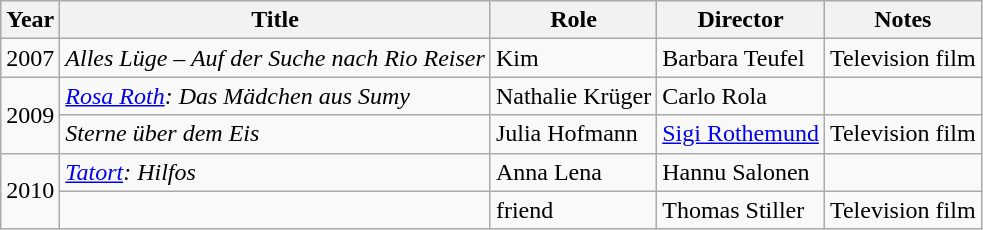<table class="wikitable">
<tr>
<th>Year</th>
<th>Title</th>
<th>Role</th>
<th>Director</th>
<th>Notes</th>
</tr>
<tr>
<td>2007</td>
<td><em>Alles Lüge – Auf der Suche nach Rio Reiser</em></td>
<td>Kim</td>
<td>Barbara Teufel</td>
<td>Television film</td>
</tr>
<tr>
<td rowspan="2">2009</td>
<td><em><a href='#'>Rosa Roth</a>: Das Mädchen aus Sumy</em></td>
<td>Nathalie Krüger</td>
<td>Carlo Rola</td>
<td></td>
</tr>
<tr>
<td><em>Sterne über dem Eis</em></td>
<td>Julia Hofmann</td>
<td><a href='#'>Sigi Rothemund</a></td>
<td>Television film</td>
</tr>
<tr>
<td rowspan="2">2010</td>
<td><em><a href='#'>Tatort</a>: Hilfos</em></td>
<td>Anna Lena</td>
<td>Hannu Salonen</td>
<td></td>
</tr>
<tr>
<td><em></em></td>
<td>friend</td>
<td>Thomas Stiller</td>
<td>Television film</td>
</tr>
</table>
